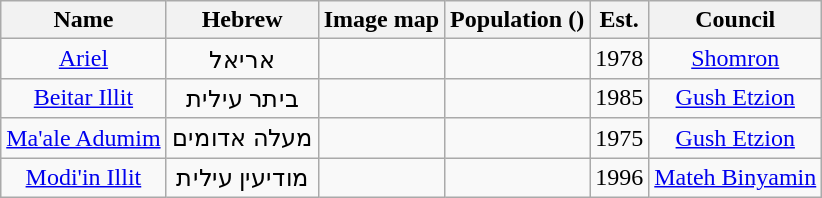<table class="wikitable sortable">
<tr>
<th>Name</th>
<th>Hebrew</th>
<th>Image map</th>
<th>Population ()</th>
<th>Est.</th>
<th>Council</th>
</tr>
<tr align="center">
<td><a href='#'>Ariel</a></td>
<td>אריאל</td>
<td></td>
<td></td>
<td>1978</td>
<td><a href='#'>Shomron</a></td>
</tr>
<tr align="center">
<td><a href='#'>Beitar Illit</a></td>
<td>ביתר עילית</td>
<td></td>
<td></td>
<td>1985</td>
<td><a href='#'>Gush Etzion</a></td>
</tr>
<tr align="center">
<td><a href='#'>Ma'ale Adumim</a></td>
<td>מעלה אדומים</td>
<td></td>
<td></td>
<td>1975</td>
<td><a href='#'>Gush Etzion</a></td>
</tr>
<tr align="center">
<td><a href='#'>Modi'in Illit</a></td>
<td>מודיעין עילית</td>
<td></td>
<td></td>
<td>1996</td>
<td><a href='#'>Mateh Binyamin</a></td>
</tr>
</table>
